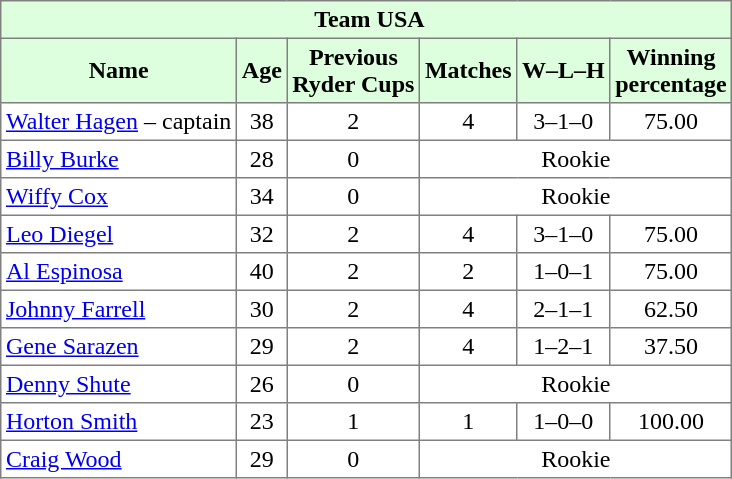<table border="1" cellpadding="3" style="border-collapse: collapse;text-align:center">
<tr style="background:#dfd;">
<td colspan="6"> <strong>Team USA</strong></td>
</tr>
<tr style="background:#dfd;">
<th>Name</th>
<th>Age</th>
<th>Previous<br>Ryder Cups</th>
<th>Matches</th>
<th>W–L–H</th>
<th>Winning<br>percentage</th>
</tr>
<tr>
<td align=left><a href='#'>Walter Hagen</a> – captain</td>
<td>38</td>
<td>2</td>
<td>4</td>
<td>3–1–0</td>
<td>75.00</td>
</tr>
<tr>
<td align=left><a href='#'>Billy Burke</a></td>
<td>28</td>
<td>0</td>
<td colspan="3">Rookie</td>
</tr>
<tr>
<td align=left><a href='#'>Wiffy Cox</a></td>
<td>34</td>
<td>0</td>
<td colspan="3">Rookie</td>
</tr>
<tr>
<td align=left><a href='#'>Leo Diegel</a></td>
<td>32</td>
<td>2</td>
<td>4</td>
<td>3–1–0</td>
<td>75.00</td>
</tr>
<tr>
<td align=left><a href='#'>Al Espinosa</a></td>
<td>40</td>
<td>2</td>
<td>2</td>
<td>1–0–1</td>
<td>75.00</td>
</tr>
<tr>
<td align=left><a href='#'>Johnny Farrell</a></td>
<td>30</td>
<td>2</td>
<td>4</td>
<td>2–1–1</td>
<td>62.50</td>
</tr>
<tr>
<td align=left><a href='#'>Gene Sarazen</a></td>
<td>29</td>
<td>2</td>
<td>4</td>
<td>1–2–1</td>
<td>37.50</td>
</tr>
<tr>
<td align=left><a href='#'>Denny Shute</a></td>
<td>26</td>
<td>0</td>
<td colspan="3">Rookie</td>
</tr>
<tr>
<td align=left><a href='#'>Horton Smith</a></td>
<td>23</td>
<td>1</td>
<td>1</td>
<td>1–0–0</td>
<td>100.00</td>
</tr>
<tr>
<td align=left><a href='#'>Craig Wood</a></td>
<td>29</td>
<td>0</td>
<td colspan="3">Rookie</td>
</tr>
</table>
